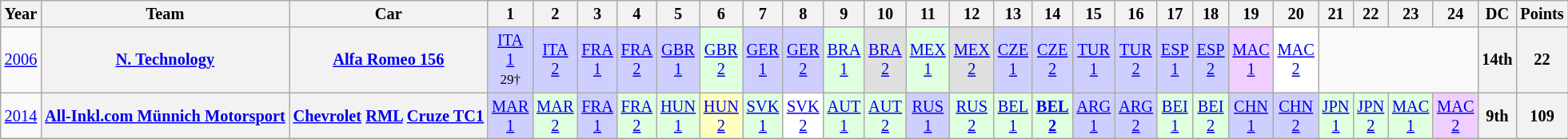<table class="wikitable" style="text-align:center; font-size:85%">
<tr>
<th>Year</th>
<th>Team</th>
<th>Car</th>
<th>1</th>
<th>2</th>
<th>3</th>
<th>4</th>
<th>5</th>
<th>6</th>
<th>7</th>
<th>8</th>
<th>9</th>
<th>10</th>
<th>11</th>
<th>12</th>
<th>13</th>
<th>14</th>
<th>15</th>
<th>16</th>
<th>17</th>
<th>18</th>
<th>19</th>
<th>20</th>
<th>21</th>
<th>22</th>
<th>23</th>
<th>24</th>
<th>DC</th>
<th>Points</th>
</tr>
<tr>
<td><a href='#'>2006</a></td>
<th nowrap><a href='#'>N. Technology</a></th>
<th nowrap><a href='#'>Alfa Romeo 156</a></th>
<td style="background:#cfcfff;"><a href='#'>ITA<br>1</a><br><small>29†</small></td>
<td style="background:#cfcfff;"><a href='#'>ITA<br>2</a><br></td>
<td style="background:#cfcfff;"><a href='#'>FRA<br>1</a><br></td>
<td style="background:#cfcfff;"><a href='#'>FRA<br>2</a><br></td>
<td style="background:#cfcfff;"><a href='#'>GBR<br>1</a><br></td>
<td style="background:#dfffdf;"><a href='#'>GBR<br>2</a><br></td>
<td style="background:#cfcfff;"><a href='#'>GER<br>1</a><br></td>
<td style="background:#cfcfff;"><a href='#'>GER<br>2</a><br></td>
<td style="background:#dfffdf;"><a href='#'>BRA<br>1</a><br></td>
<td style="background:#dfdfdf;"><a href='#'>BRA<br>2</a><br></td>
<td style="background:#dfffdf;"><a href='#'>MEX<br>1</a><br></td>
<td style="background:#dfdfdf;"><a href='#'>MEX<br>2</a><br></td>
<td style="background:#cfcfff;"><a href='#'>CZE<br>1</a><br></td>
<td style="background:#cfcfff;"><a href='#'>CZE<br>2</a><br></td>
<td style="background:#cfcfff;"><a href='#'>TUR<br>1</a><br></td>
<td style="background:#cfcfff;"><a href='#'>TUR<br>2</a><br></td>
<td style="background:#cfcfff;"><a href='#'>ESP<br>1</a><br></td>
<td style="background:#cfcfff;"><a href='#'>ESP<br>2</a><br></td>
<td style="background:#efcfff;"><a href='#'>MAC<br>1</a><br></td>
<td style="background:#ffffff;"><a href='#'>MAC<br>2</a><br></td>
<td colspan=4></td>
<th>14th</th>
<th>22</th>
</tr>
<tr>
<td><a href='#'>2014</a></td>
<th nowrap><a href='#'>All-Inkl.com Münnich Motorsport</a></th>
<th nowrap><a href='#'>Chevrolet</a> <a href='#'>RML</a> <a href='#'>Cruze TC1</a></th>
<td style="background:#CFCFFF;"><a href='#'>MAR<br>1</a><br></td>
<td style="background:#DFFFDF;"><a href='#'>MAR<br>2</a><br></td>
<td style="background:#CFCFFF;"><a href='#'>FRA<br>1</a><br></td>
<td style="background:#DFFFDF;"><a href='#'>FRA<br>2</a><br></td>
<td style="background:#DFFFDF;"><a href='#'>HUN<br>1</a><br></td>
<td style="background:#FFFFBF;"><a href='#'>HUN<br>2</a><br></td>
<td style="background:#DFFFDF;"><a href='#'>SVK<br>1</a><br></td>
<td style="background:#FFFFFF;"><a href='#'>SVK<br>2</a><br></td>
<td style="background:#DFFFDF;"><a href='#'>AUT<br>1</a><br></td>
<td style="background:#DFFFDF;"><a href='#'>AUT<br>2</a><br></td>
<td style="background:#CFCFFF;"><a href='#'>RUS<br>1</a><br></td>
<td style="background:#DFFFDF;"><a href='#'>RUS<br>2</a><br></td>
<td style="background:#DFFFDF;"><a href='#'>BEL<br>1</a><br></td>
<td style="background:#DFFFDF;"><strong><a href='#'>BEL<br>2</a></strong><br></td>
<td style="background:#CFCFFF;"><a href='#'>ARG<br>1</a><br></td>
<td style="background:#CFCFFF;"><a href='#'>ARG<br>2</a><br></td>
<td style="background:#DFFFDF;"><a href='#'>BEI<br>1</a><br></td>
<td style="background:#DFFFDF;"><a href='#'>BEI<br>2</a><br></td>
<td style="background:#CFCFFF;"><a href='#'>CHN<br>1</a><br></td>
<td style="background:#CFCFFF;"><a href='#'>CHN<br>2</a><br></td>
<td style="background:#DFFFDF;"><a href='#'>JPN<br>1</a><br></td>
<td style="background:#DFFFDF;"><a href='#'>JPN<br>2</a><br></td>
<td style="background:#DFFFDF;"><a href='#'>MAC<br>1</a><br></td>
<td style="background:#EFCFFF;"><a href='#'>MAC<br>2</a><br></td>
<th>9th</th>
<th>109</th>
</tr>
</table>
